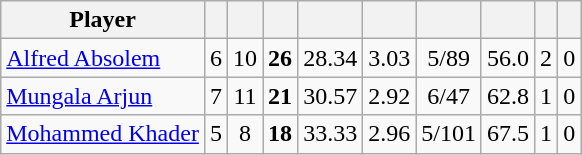<table class="wikitable sortable" style="text-align: center;">
<tr>
<th class="unsortable">Player</th>
<th></th>
<th></th>
<th></th>
<th></th>
<th></th>
<th></th>
<th></th>
<th></th>
<th></th>
</tr>
<tr>
<td style="text-align:left"><a href='#'>Alfred Absolem</a></td>
<td style="text-align:left">6</td>
<td>10</td>
<td><strong>26</strong></td>
<td>28.34</td>
<td>3.03</td>
<td>5/89</td>
<td>56.0</td>
<td>2</td>
<td>0</td>
</tr>
<tr>
<td style="text-align:left"><a href='#'>Mungala Arjun</a></td>
<td style="text-align:left">7</td>
<td>11</td>
<td><strong>21</strong></td>
<td>30.57</td>
<td>2.92</td>
<td>6/47</td>
<td>62.8</td>
<td>1</td>
<td>0</td>
</tr>
<tr>
<td style="text-align:left"><a href='#'>Mohammed Khader</a></td>
<td style="text-align:left">5</td>
<td>8</td>
<td><strong>18</strong></td>
<td>33.33</td>
<td>2.96</td>
<td>5/101</td>
<td>67.5</td>
<td>1</td>
<td>0</td>
</tr>
</table>
